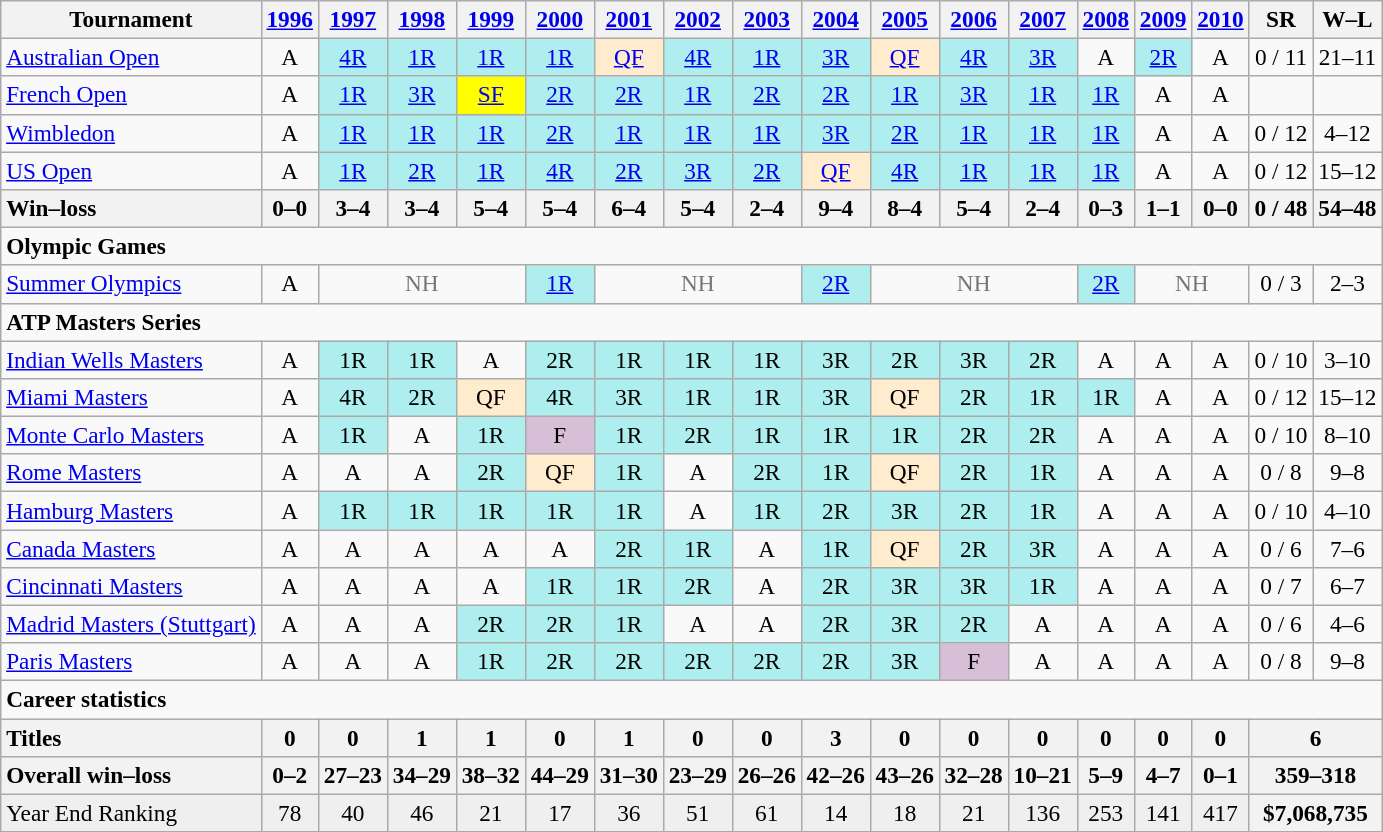<table class=wikitable style=text-align:center;font-size:97%>
<tr>
<th>Tournament</th>
<th><a href='#'>1996</a></th>
<th><a href='#'>1997</a></th>
<th><a href='#'>1998</a></th>
<th><a href='#'>1999</a></th>
<th><a href='#'>2000</a></th>
<th><a href='#'>2001</a></th>
<th><a href='#'>2002</a></th>
<th><a href='#'>2003</a></th>
<th><a href='#'>2004</a></th>
<th><a href='#'>2005</a></th>
<th><a href='#'>2006</a></th>
<th><a href='#'>2007</a></th>
<th><a href='#'>2008</a></th>
<th><a href='#'>2009</a></th>
<th><a href='#'>2010</a></th>
<th>SR</th>
<th>W–L</th>
</tr>
<tr>
<td align=left><a href='#'>Australian Open</a></td>
<td>A</td>
<td bgcolor=#afeeee><a href='#'>4R</a></td>
<td bgcolor=#afeeee><a href='#'>1R</a></td>
<td bgcolor=#afeeee><a href='#'>1R</a></td>
<td bgcolor=#afeeee><a href='#'>1R</a></td>
<td bgcolor=#ffebcd><a href='#'>QF</a></td>
<td bgcolor=#afeeee><a href='#'>4R</a></td>
<td bgcolor=#afeeee><a href='#'>1R</a></td>
<td bgcolor=#afeeee><a href='#'>3R</a></td>
<td bgcolor=#ffebcd><a href='#'>QF</a></td>
<td bgcolor=#afeeee><a href='#'>4R</a></td>
<td bgcolor=#afeeee><a href='#'>3R</a></td>
<td>A</td>
<td bgcolor=#afeeee><a href='#'>2R</a></td>
<td>A</td>
<td>0 / 11</td>
<td>21–11</td>
</tr>
<tr>
<td align=left><a href='#'>French Open</a></td>
<td>A</td>
<td bgcolor=#afeeee><a href='#'>1R</a></td>
<td bgcolor=#afeeee><a href='#'>3R</a></td>
<td bgcolor=yellow><a href='#'>SF</a></td>
<td bgcolor=#afeeee><a href='#'>2R</a></td>
<td bgcolor=#afeeee><a href='#'>2R</a></td>
<td bgcolor=#afeeee><a href='#'>1R</a></td>
<td bgcolor=#afeeee><a href='#'>2R</a></td>
<td bgcolor=#afeeee><a href='#'>2R</a></td>
<td bgcolor=#afeeee><a href='#'>1R</a></td>
<td bgcolor=#afeeee><a href='#'>3R</a></td>
<td bgcolor=#afeeee><a href='#'>1R</a></td>
<td bgcolor=#afeeee><a href='#'>1R</a></td>
<td>A</td>
<td>A</td>
<td></td>
<td></td>
</tr>
<tr>
<td align=left><a href='#'>Wimbledon</a></td>
<td>A</td>
<td bgcolor=#afeeee><a href='#'>1R</a></td>
<td bgcolor=#afeeee><a href='#'>1R</a></td>
<td bgcolor=#afeeee><a href='#'>1R</a></td>
<td bgcolor=#afeeee><a href='#'>2R</a></td>
<td bgcolor=#afeeee><a href='#'>1R</a></td>
<td bgcolor=#afeeee><a href='#'>1R</a></td>
<td bgcolor=#afeeee><a href='#'>1R</a></td>
<td bgcolor=#afeeee><a href='#'>3R</a></td>
<td bgcolor=#afeeee><a href='#'>2R</a></td>
<td bgcolor=#afeeee><a href='#'>1R</a></td>
<td bgcolor=#afeeee><a href='#'>1R</a></td>
<td bgcolor=#afeeee><a href='#'>1R</a></td>
<td>A</td>
<td>A</td>
<td>0 / 12</td>
<td>4–12</td>
</tr>
<tr>
<td align=left><a href='#'>US Open</a></td>
<td>A</td>
<td bgcolor=#afeeee><a href='#'>1R</a></td>
<td bgcolor=#afeeee><a href='#'>2R</a></td>
<td bgcolor=#afeeee><a href='#'>1R</a></td>
<td bgcolor=#afeeee><a href='#'>4R</a></td>
<td bgcolor=#afeeee><a href='#'>2R</a></td>
<td bgcolor=#afeeee><a href='#'>3R</a></td>
<td bgcolor=#afeeee><a href='#'>2R</a></td>
<td bgcolor=#ffebcd><a href='#'>QF</a></td>
<td bgcolor=#afeeee><a href='#'>4R</a></td>
<td bgcolor=#afeeee><a href='#'>1R</a></td>
<td bgcolor=#afeeee><a href='#'>1R</a></td>
<td bgcolor=#afeeee><a href='#'>1R</a></td>
<td>A</td>
<td>A</td>
<td>0 / 12</td>
<td>15–12</td>
</tr>
<tr>
<th style=text-align:left>Win–loss</th>
<th>0–0</th>
<th>3–4</th>
<th>3–4</th>
<th>5–4</th>
<th>5–4</th>
<th>6–4</th>
<th>5–4</th>
<th>2–4</th>
<th>9–4</th>
<th>8–4</th>
<th>5–4</th>
<th>2–4</th>
<th>0–3</th>
<th>1–1</th>
<th>0–0</th>
<th>0 / 48</th>
<th>54–48</th>
</tr>
<tr>
<td colspan=20 align=left><strong>Olympic Games</strong></td>
</tr>
<tr>
<td align=left><a href='#'>Summer Olympics</a></td>
<td>A</td>
<td colspan=3 style=color:#767676>NH</td>
<td bgcolor=#afeeee><a href='#'>1R</a></td>
<td colspan=3 style=color:#767676>NH</td>
<td bgcolor=#afeeee><a href='#'>2R</a></td>
<td colspan=3 style=color:#767676>NH</td>
<td bgcolor=#afeeee><a href='#'>2R</a></td>
<td colspan=2 style=color:#767676>NH</td>
<td>0 / 3</td>
<td>2–3</td>
</tr>
<tr>
<td colspan=20 align=left><strong>ATP Masters Series</strong></td>
</tr>
<tr>
<td align=left><a href='#'>Indian Wells Masters</a></td>
<td>A</td>
<td bgcolor=#afeeee>1R</td>
<td bgcolor=#afeeee>1R</td>
<td>A</td>
<td bgcolor=#afeeee>2R</td>
<td bgcolor=#afeeee>1R</td>
<td bgcolor=#afeeee>1R</td>
<td bgcolor=#afeeee>1R</td>
<td bgcolor=#afeeee>3R</td>
<td bgcolor=#afeeee>2R</td>
<td bgcolor=#afeeee>3R</td>
<td bgcolor=#afeeee>2R</td>
<td>A</td>
<td>A</td>
<td>A</td>
<td>0 / 10</td>
<td>3–10</td>
</tr>
<tr>
<td align=left><a href='#'>Miami Masters</a></td>
<td>A</td>
<td bgcolor=#afeeee>4R</td>
<td bgcolor=#afeeee>2R</td>
<td bgcolor=#ffebcd>QF</td>
<td bgcolor=#afeeee>4R</td>
<td bgcolor=#afeeee>3R</td>
<td bgcolor=#afeeee>1R</td>
<td bgcolor=#afeeee>1R</td>
<td bgcolor=#afeeee>3R</td>
<td bgcolor=#ffebcd>QF</td>
<td bgcolor=#afeeee>2R</td>
<td bgcolor=#afeeee>1R</td>
<td bgcolor=#afeeee>1R</td>
<td>A</td>
<td>A</td>
<td>0 / 12</td>
<td>15–12</td>
</tr>
<tr>
<td align=left><a href='#'>Monte Carlo Masters</a></td>
<td>A</td>
<td bgcolor=#afeeee>1R</td>
<td>A</td>
<td bgcolor=#afeeee>1R</td>
<td bgcolor=#D8BFD8>F</td>
<td bgcolor=#afeeee>1R</td>
<td bgcolor=#afeeee>2R</td>
<td bgcolor=#afeeee>1R</td>
<td bgcolor=#afeeee>1R</td>
<td bgcolor=#afeeee>1R</td>
<td bgcolor=#afeeee>2R</td>
<td bgcolor=#afeeee>2R</td>
<td>A</td>
<td>A</td>
<td>A</td>
<td>0 / 10</td>
<td>8–10</td>
</tr>
<tr>
<td align=left><a href='#'>Rome Masters</a></td>
<td>A</td>
<td>A</td>
<td>A</td>
<td bgcolor=#afeeee>2R</td>
<td bgcolor=#ffebcd>QF</td>
<td bgcolor=#afeeee>1R</td>
<td>A</td>
<td bgcolor=#afeeee>2R</td>
<td bgcolor=#afeeee>1R</td>
<td bgcolor=#ffebcd>QF</td>
<td bgcolor=#afeeee>2R</td>
<td bgcolor=#afeeee>1R</td>
<td>A</td>
<td>A</td>
<td>A</td>
<td>0 / 8</td>
<td>9–8</td>
</tr>
<tr>
<td align=left><a href='#'>Hamburg Masters</a></td>
<td>A</td>
<td bgcolor=#afeeee>1R</td>
<td bgcolor=#afeeee>1R</td>
<td bgcolor=#afeeee>1R</td>
<td bgcolor=#afeeee>1R</td>
<td bgcolor=#afeeee>1R</td>
<td>A</td>
<td bgcolor=#afeeee>1R</td>
<td bgcolor=#afeeee>2R</td>
<td bgcolor=#afeeee>3R</td>
<td bgcolor=#afeeee>2R</td>
<td bgcolor=#afeeee>1R</td>
<td>A</td>
<td>A</td>
<td>A</td>
<td>0 / 10</td>
<td>4–10</td>
</tr>
<tr>
<td align=left><a href='#'>Canada Masters</a></td>
<td>A</td>
<td>A</td>
<td>A</td>
<td>A</td>
<td>A</td>
<td bgcolor=#afeeee>2R</td>
<td bgcolor=#afeeee>1R</td>
<td>A</td>
<td bgcolor=#afeeee>1R</td>
<td bgcolor=#ffebcd>QF</td>
<td bgcolor=#afeeee>2R</td>
<td bgcolor=#afeeee>3R</td>
<td>A</td>
<td>A</td>
<td>A</td>
<td>0 / 6</td>
<td>7–6</td>
</tr>
<tr>
<td align=left><a href='#'>Cincinnati Masters</a></td>
<td>A</td>
<td>A</td>
<td>A</td>
<td>A</td>
<td bgcolor=#afeeee>1R</td>
<td bgcolor=#afeeee>1R</td>
<td bgcolor=#afeeee>2R</td>
<td>A</td>
<td bgcolor=#afeeee>2R</td>
<td bgcolor=#afeeee>3R</td>
<td bgcolor=#afeeee>3R</td>
<td bgcolor=#afeeee>1R</td>
<td>A</td>
<td>A</td>
<td>A</td>
<td>0 / 7</td>
<td>6–7</td>
</tr>
<tr>
<td align=left><a href='#'>Madrid Masters (Stuttgart)</a></td>
<td>A</td>
<td>A</td>
<td>A</td>
<td bgcolor=#afeeee>2R</td>
<td bgcolor=#afeeee>2R</td>
<td bgcolor=#afeeee>1R</td>
<td>A</td>
<td>A</td>
<td bgcolor=#afeeee>2R</td>
<td bgcolor=#afeeee>3R</td>
<td bgcolor=#afeeee>2R</td>
<td>A</td>
<td>A</td>
<td>A</td>
<td>A</td>
<td>0 / 6</td>
<td>4–6</td>
</tr>
<tr>
<td align=left><a href='#'>Paris Masters</a></td>
<td>A</td>
<td>A</td>
<td>A</td>
<td bgcolor=#afeeee>1R</td>
<td bgcolor=#afeeee>2R</td>
<td bgcolor=#afeeee>2R</td>
<td bgcolor=#afeeee>2R</td>
<td bgcolor=#afeeee>2R</td>
<td bgcolor=#afeeee>2R</td>
<td bgcolor=#afeeee>3R</td>
<td bgcolor=#D8BFD8>F</td>
<td>A</td>
<td>A</td>
<td>A</td>
<td>A</td>
<td>0 / 8</td>
<td>9–8</td>
</tr>
<tr>
<td colspan=20 align=left><strong>Career statistics</strong></td>
</tr>
<tr>
<th style=text-align:left>Titles</th>
<th>0</th>
<th>0</th>
<th>1</th>
<th>1</th>
<th>0</th>
<th>1</th>
<th>0</th>
<th>0</th>
<th>3</th>
<th>0</th>
<th>0</th>
<th>0</th>
<th>0</th>
<th>0</th>
<th>0</th>
<th colspan=2>6</th>
</tr>
<tr>
<th style=text-align:left>Overall win–loss</th>
<th>0–2</th>
<th>27–23</th>
<th>34–29</th>
<th>38–32</th>
<th>44–29</th>
<th>31–30</th>
<th>23–29</th>
<th>26–26</th>
<th>42–26</th>
<th>43–26</th>
<th>32–28</th>
<th>10–21</th>
<th>5–9</th>
<th>4–7</th>
<th>0–1</th>
<th colspan=2>359–318</th>
</tr>
<tr bgcolor=#efefef>
<td align=left>Year End Ranking</td>
<td>78</td>
<td>40</td>
<td>46</td>
<td>21</td>
<td>17</td>
<td>36</td>
<td>51</td>
<td>61</td>
<td>14</td>
<td>18</td>
<td>21</td>
<td>136</td>
<td>253</td>
<td>141</td>
<td>417</td>
<th colspan=2>$7,068,735</th>
</tr>
</table>
